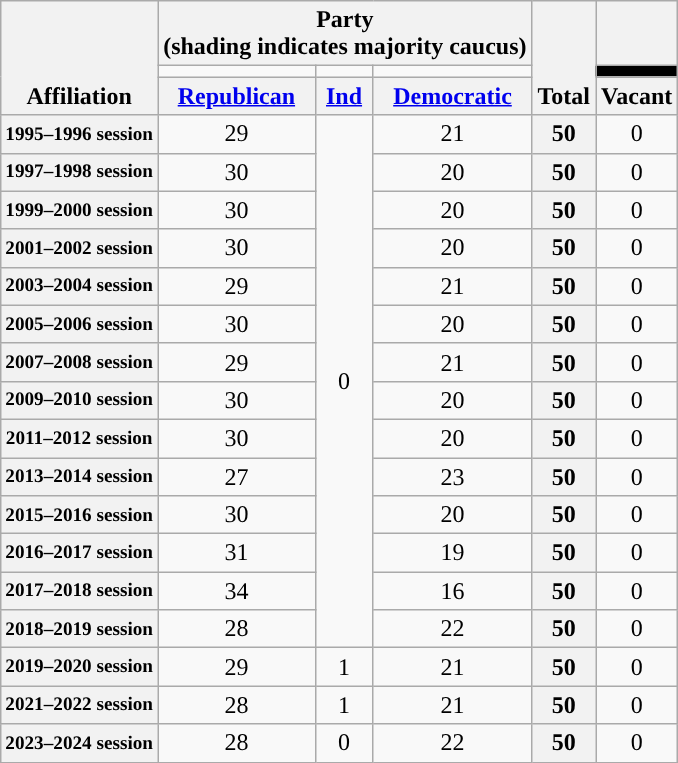<table class="wikitable mw-collapsible mw-collapsed" style="text-align:center">
<tr style="vertical-align:bottom;">
<th rowspan=3>Affiliation</th>
<th colspan="3">Party <div>(shading indicates majority caucus)</div></th>
<th rowspan=3>Total</th>
<th></th>
</tr>
<tr style="height:5px">
<td style="background-color:"></td>
<td style="background-color:"></td>
<td style="background-color:"></td>
<td style="background: black"></td>
</tr>
<tr>
<th><a href='#'>Republican</a></th>
<th><a href='#'>Ind</a></th>
<th><a href='#'>Democratic</a></th>
<th>Vacant</th>
</tr>
<tr>
<th nowrap style="font-size:80%">1995–1996 session</th>
<td>29</td>
<td rowspan="14">0</td>
<td>21</td>
<th>50</th>
<td>0</td>
</tr>
<tr>
<th nowrap style="font-size:80%">1997–1998 session</th>
<td>30</td>
<td>20</td>
<th>50</th>
<td>0</td>
</tr>
<tr>
<th nowrap style="font-size:80%">1999–2000 session</th>
<td>30</td>
<td>20</td>
<th>50</th>
<td>0</td>
</tr>
<tr>
<th nowrap style="font-size:80%">2001–2002 session</th>
<td>30</td>
<td>20</td>
<th>50</th>
<td>0</td>
</tr>
<tr>
<th nowrap style="font-size:80%">2003–2004 session</th>
<td>29</td>
<td>21</td>
<th>50</th>
<td>0</td>
</tr>
<tr>
<th nowrap style="font-size:80%">2005–2006 session</th>
<td>30</td>
<td>20</td>
<th>50</th>
<td>0</td>
</tr>
<tr>
<th nowrap style="font-size:80%">2007–2008 session</th>
<td>29</td>
<td>21</td>
<th>50</th>
<td>0</td>
</tr>
<tr>
<th nowrap style="font-size:80%">2009–2010 session</th>
<td>30</td>
<td>20</td>
<th>50</th>
<td>0</td>
</tr>
<tr>
<th nowrap style="font-size:80%">2011–2012 session</th>
<td>30</td>
<td>20</td>
<th>50</th>
<td>0</td>
</tr>
<tr>
<th nowrap style="font-size:80%">2013–2014 session</th>
<td>27</td>
<td>23</td>
<th>50</th>
<td>0</td>
</tr>
<tr>
<th nowrap style="font-size:80%">2015–2016 session</th>
<td>30</td>
<td>20</td>
<th>50</th>
<td>0</td>
</tr>
<tr>
<th nowrap style="font-size:80%">2016–2017 session</th>
<td>31</td>
<td>19</td>
<th>50</th>
<td>0</td>
</tr>
<tr>
<th nowrap="" style="font-size:80%">2017–2018 session</th>
<td>34</td>
<td>16</td>
<th>50</th>
<td>0</td>
</tr>
<tr>
<th nowrap style="font-size:80%">2018–2019 session</th>
<td>28</td>
<td>22</td>
<th>50</th>
<td>0</td>
</tr>
<tr>
<th nowrap style="font-size:80%">2019–2020 session</th>
<td>29</td>
<td>1</td>
<td>21</td>
<th>50</th>
<td>0</td>
</tr>
<tr>
<th nowrap style="font-size:80%">2021–2022 session</th>
<td>28</td>
<td>1</td>
<td>21</td>
<th>50</th>
<td>0</td>
</tr>
<tr>
<th nowrap style="font-size:80%">2023–2024 session</th>
<td>28</td>
<td>0</td>
<td>22</td>
<th>50</th>
<td>0</td>
</tr>
</table>
